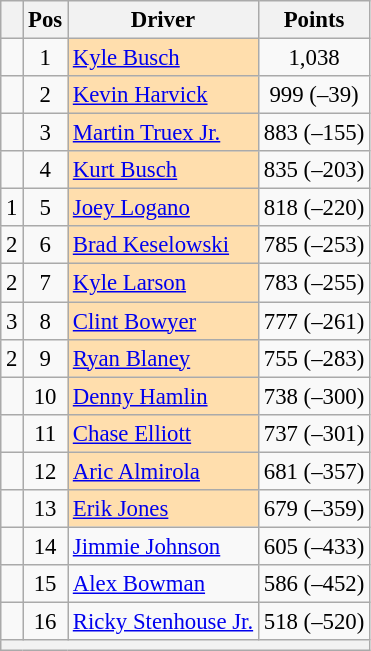<table class="wikitable" style="font-size: 95%;">
<tr>
<th></th>
<th>Pos</th>
<th>Driver</th>
<th>Points</th>
</tr>
<tr>
<td align="left"></td>
<td style="text-align:center;">1</td>
<td style="background:#FFDEAD;"><a href='#'>Kyle Busch</a></td>
<td style="text-align:center;">1,038</td>
</tr>
<tr>
<td align="left"></td>
<td style="text-align:center;">2</td>
<td style="background:#FFDEAD;"><a href='#'>Kevin Harvick</a></td>
<td style="text-align:center;">999 (–39)</td>
</tr>
<tr>
<td align="left"></td>
<td style="text-align:center;">3</td>
<td style="background:#FFDEAD;"><a href='#'>Martin Truex Jr.</a></td>
<td style="text-align:center;">883 (–155)</td>
</tr>
<tr>
<td align="left"></td>
<td style="text-align:center;">4</td>
<td style="background:#FFDEAD;"><a href='#'>Kurt Busch</a></td>
<td style="text-align:center;">835 (–203)</td>
</tr>
<tr>
<td align="left"> 1</td>
<td style="text-align:center;">5</td>
<td style="background:#FFDEAD;"><a href='#'>Joey Logano</a></td>
<td style="text-align:center;">818 (–220)</td>
</tr>
<tr>
<td align="left"> 2</td>
<td style="text-align:center;">6</td>
<td style="background:#FFDEAD;"><a href='#'>Brad Keselowski</a></td>
<td style="text-align:center;">785 (–253)</td>
</tr>
<tr>
<td align="left"> 2</td>
<td style="text-align:center;">7</td>
<td style="background:#FFDEAD;"><a href='#'>Kyle Larson</a></td>
<td style="text-align:center;">783 (–255)</td>
</tr>
<tr>
<td align="left"> 3</td>
<td style="text-align:center;">8</td>
<td style="background:#FFDEAD;"><a href='#'>Clint Bowyer</a></td>
<td style="text-align:center;">777 (–261)</td>
</tr>
<tr>
<td align="left"> 2</td>
<td style="text-align:center;">9</td>
<td style="background:#FFDEAD;"><a href='#'>Ryan Blaney</a></td>
<td style="text-align:center;">755 (–283)</td>
</tr>
<tr>
<td align="left"></td>
<td style="text-align:center;">10</td>
<td style="background:#FFDEAD;"><a href='#'>Denny Hamlin</a></td>
<td style="text-align:center;">738 (–300)</td>
</tr>
<tr>
<td align="left"></td>
<td style="text-align:center;">11</td>
<td style="background:#FFDEAD;"><a href='#'>Chase Elliott</a></td>
<td style="text-align:center;">737 (–301)</td>
</tr>
<tr>
<td align="left"></td>
<td style="text-align:center;">12</td>
<td style="background:#FFDEAD;"><a href='#'>Aric Almirola</a></td>
<td style="text-align:center;">681 (–357)</td>
</tr>
<tr>
<td align="left"></td>
<td style="text-align:center;">13</td>
<td style="background:#FFDEAD;"><a href='#'>Erik Jones</a></td>
<td style="text-align:center;">679 (–359)</td>
</tr>
<tr>
<td align="left"></td>
<td style="text-align:center;">14</td>
<td><a href='#'>Jimmie Johnson</a></td>
<td style="text-align:center;">605 (–433)</td>
</tr>
<tr>
<td align="left"></td>
<td style="text-align:center;">15</td>
<td><a href='#'>Alex Bowman</a></td>
<td style="text-align:center;">586 (–452)</td>
</tr>
<tr>
<td align="left"></td>
<td style="text-align:center;">16</td>
<td><a href='#'>Ricky Stenhouse Jr.</a></td>
<td style="text-align:center;">518 (–520)</td>
</tr>
<tr class="sortbottom">
<th colspan="9"></th>
</tr>
</table>
